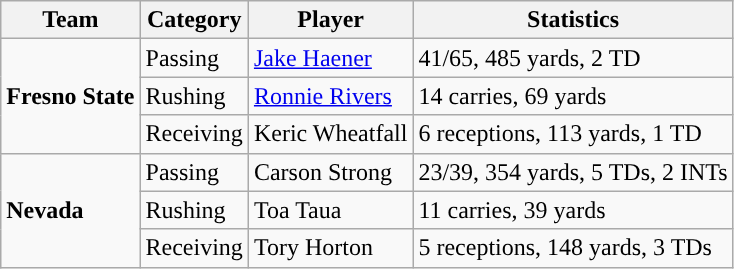<table class="wikitable" style="float: left;">
<tr>
<th>Team</th>
<th>Category</th>
<th>Player</th>
<th>Statistics</th>
</tr>
<tr>
<td rowspan=3><strong>Fresno State</strong></td>
<td>Passing</td>
<td><a href='#'>Jake Haener</a></td>
<td>41/65, 485 yards, 2 TD</td>
</tr>
<tr>
<td>Rushing</td>
<td><a href='#'>Ronnie Rivers</a></td>
<td>14 carries, 69 yards</td>
</tr>
<tr>
<td>Receiving</td>
<td>Keric Wheatfall</td>
<td>6 receptions, 113 yards, 1 TD</td>
</tr>
<tr>
<td rowspan=3><strong>Nevada</strong></td>
<td>Passing</td>
<td>Carson Strong</td>
<td>23/39, 354 yards, 5 TDs, 2 INTs</td>
</tr>
<tr>
<td>Rushing</td>
<td>Toa Taua</td>
<td>11 carries, 39 yards</td>
</tr>
<tr>
<td>Receiving</td>
<td>Tory Horton</td>
<td>5 receptions, 148 yards, 3 TDs</td>
</tr>
</table>
